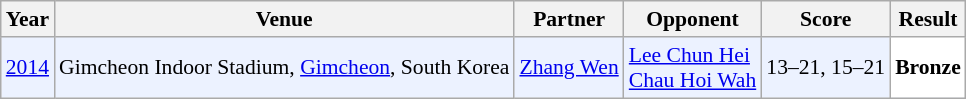<table class="sortable wikitable" style="font-size: 90%;">
<tr>
<th>Year</th>
<th>Venue</th>
<th>Partner</th>
<th>Opponent</th>
<th>Score</th>
<th>Result</th>
</tr>
<tr style="background:#ECF2FF">
<td align="center"><a href='#'>2014</a></td>
<td align="left">Gimcheon Indoor Stadium, <a href='#'>Gimcheon</a>, South Korea</td>
<td align="left"> <a href='#'>Zhang Wen</a></td>
<td align="left"> <a href='#'>Lee Chun Hei</a><br> <a href='#'>Chau Hoi Wah</a></td>
<td align="left">13–21, 15–21</td>
<td style="text-align:left; background:white"> <strong>Bronze</strong></td>
</tr>
</table>
